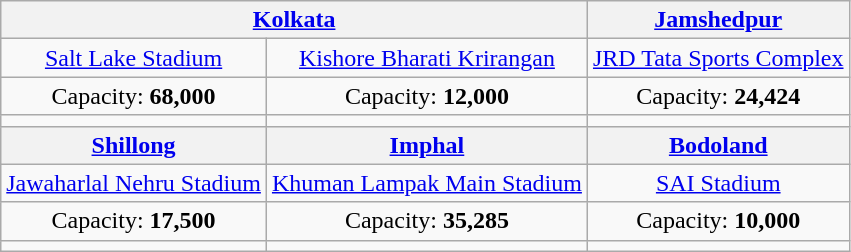<table class="wikitable" style="text-align:center;">
<tr>
<th colspan="2"><a href='#'>Kolkata</a></th>
<th><a href='#'>Jamshedpur</a></th>
</tr>
<tr>
<td><a href='#'>Salt Lake Stadium</a></td>
<td><a href='#'>Kishore Bharati Krirangan</a></td>
<td><a href='#'>JRD Tata Sports Complex</a></td>
</tr>
<tr>
<td>Capacity: <strong>68,000</strong></td>
<td>Capacity: <strong>12,000</strong></td>
<td>Capacity: <strong>24,424</strong></td>
</tr>
<tr>
<td></td>
<td></td>
<td></td>
</tr>
<tr>
<th><a href='#'>Shillong</a></th>
<th><a href='#'>Imphal</a></th>
<th><a href='#'>Bodoland</a></th>
</tr>
<tr>
<td><a href='#'>Jawaharlal Nehru Stadium</a></td>
<td><a href='#'>Khuman Lampak Main Stadium</a></td>
<td><a href='#'>SAI Stadium</a></td>
</tr>
<tr>
<td>Capacity: <strong>17,500</strong></td>
<td>Capacity: <strong>35,285</strong></td>
<td>Capacity: <strong>10,000</strong></td>
</tr>
<tr>
<td></td>
<td></td>
<td></td>
</tr>
</table>
